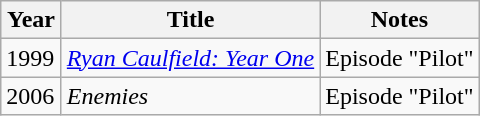<table class="wikitable">
<tr>
<th style="width:33px;">Year</th>
<th>Title</th>
<th>Notes</th>
</tr>
<tr>
<td>1999</td>
<td style="text-align:left"><em><a href='#'>Ryan Caulfield: Year One</a></em></td>
<td>Episode "Pilot"</td>
</tr>
<tr>
<td>2006</td>
<td><em>Enemies</em></td>
<td>Episode "Pilot"</td>
</tr>
</table>
